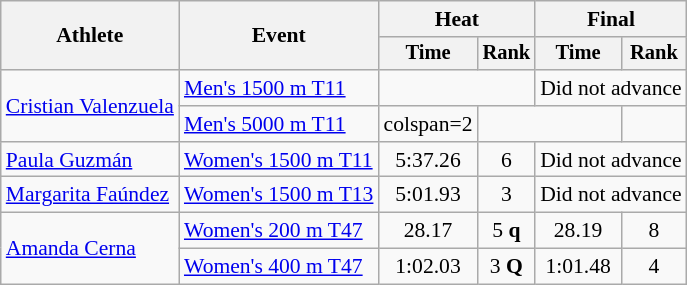<table class=wikitable style="font-size:90%">
<tr>
<th rowspan="2">Athlete</th>
<th rowspan="2">Event</th>
<th colspan="2">Heat</th>
<th colspan="2">Final</th>
</tr>
<tr style="font-size:95%">
<th>Time</th>
<th>Rank</th>
<th>Time</th>
<th>Rank</th>
</tr>
<tr align=center>
<td rowspan=2 align=left><a href='#'>Cristian Valenzuela</a></td>
<td align=left><a href='#'>Men's 1500 m T11</a></td>
<td colspan=2></td>
<td colspan=2>Did not advance</td>
</tr>
<tr align=center>
<td align=left><a href='#'>Men's 5000 m T11</a></td>
<td>colspan=2 </td>
<td colspan=2></td>
</tr>
<tr align=center>
<td align=left><a href='#'>Paula Guzmán</a></td>
<td align=left><a href='#'>Women's 1500 m T11</a></td>
<td>5:37.26</td>
<td>6</td>
<td colspan=2>Did not advance</td>
</tr>
<tr align=center>
<td align=left><a href='#'>Margarita Faúndez</a></td>
<td align=left><a href='#'>Women's 1500 m T13</a></td>
<td>5:01.93</td>
<td>3</td>
<td colspan=2>Did not advance</td>
</tr>
<tr align=center>
<td rowspan=2 align=left><a href='#'>Amanda Cerna</a></td>
<td align=left><a href='#'>Women's 200 m T47</a></td>
<td>28.17</td>
<td>5 <strong>q</strong></td>
<td>28.19</td>
<td>8</td>
</tr>
<tr align=center>
<td align=left><a href='#'>Women's 400 m T47</a></td>
<td>1:02.03</td>
<td>3 <strong>Q</strong></td>
<td>1:01.48</td>
<td>4</td>
</tr>
</table>
